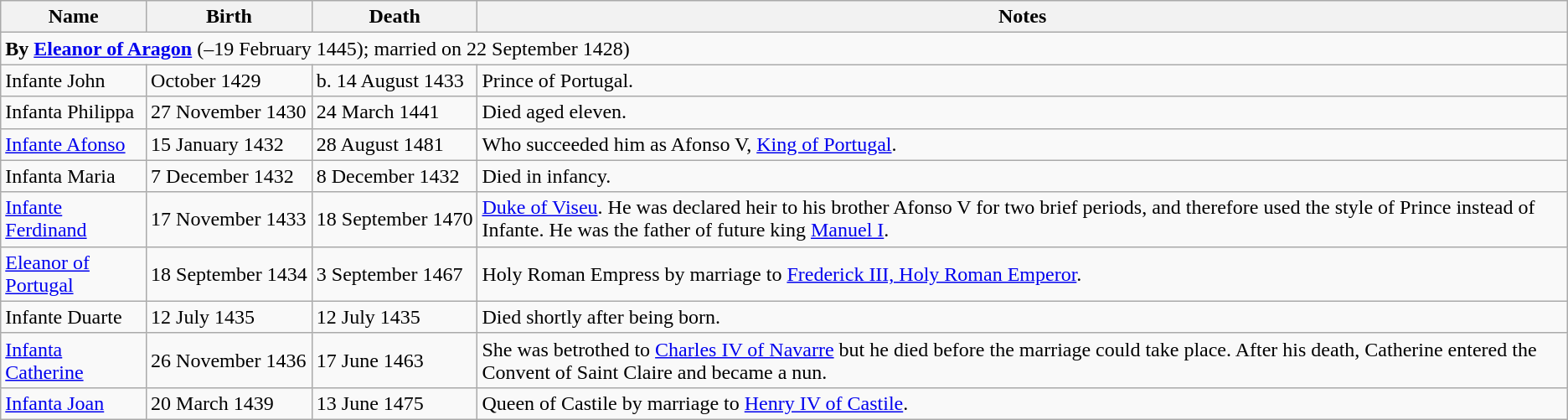<table class="wikitable">
<tr>
<th>Name</th>
<th>Birth</th>
<th>Death</th>
<th>Notes</th>
</tr>
<tr>
<td colspan=4><strong>By <a href='#'>Eleanor of Aragon</a></strong> (–19 February 1445); married on 22 September 1428)</td>
</tr>
<tr>
<td>Infante John</td>
<td>October 1429</td>
<td>b. 14 August 1433</td>
<td>Prince of Portugal.</td>
</tr>
<tr>
<td>Infanta Philippa</td>
<td>27 November 1430</td>
<td>24 March 1441</td>
<td>Died aged eleven.</td>
</tr>
<tr>
<td><a href='#'>Infante Afonso</a></td>
<td>15 January 1432</td>
<td>28 August 1481</td>
<td>Who succeeded him as Afonso V, <a href='#'>King of Portugal</a>.</td>
</tr>
<tr>
<td>Infanta Maria</td>
<td>7 December 1432</td>
<td>8 December 1432</td>
<td>Died in infancy.</td>
</tr>
<tr>
<td><a href='#'>Infante Ferdinand</a></td>
<td>17 November 1433</td>
<td>18 September 1470</td>
<td><a href='#'>Duke of Viseu</a>. He was declared heir to his brother Afonso V for two brief periods, and therefore used the style of Prince instead of Infante. He was the father of future king <a href='#'>Manuel I</a>.</td>
</tr>
<tr>
<td><a href='#'>Eleanor of Portugal</a></td>
<td>18 September 1434</td>
<td>3 September 1467</td>
<td>Holy Roman Empress by marriage to <a href='#'>Frederick III, Holy Roman Emperor</a>.</td>
</tr>
<tr>
<td>Infante Duarte</td>
<td>12 July 1435</td>
<td>12 July 1435</td>
<td>Died shortly after being born.</td>
</tr>
<tr>
<td><a href='#'>Infanta Catherine</a></td>
<td>26 November 1436</td>
<td>17 June 1463</td>
<td>She was betrothed to <a href='#'>Charles IV of Navarre</a> but he died before the marriage could take place. After his death, Catherine entered the Convent of Saint Claire and became a nun.</td>
</tr>
<tr>
<td><a href='#'>Infanta Joan</a></td>
<td>20 March 1439</td>
<td>13 June 1475</td>
<td>Queen of Castile by marriage to <a href='#'>Henry IV of Castile</a>.</td>
</tr>
</table>
